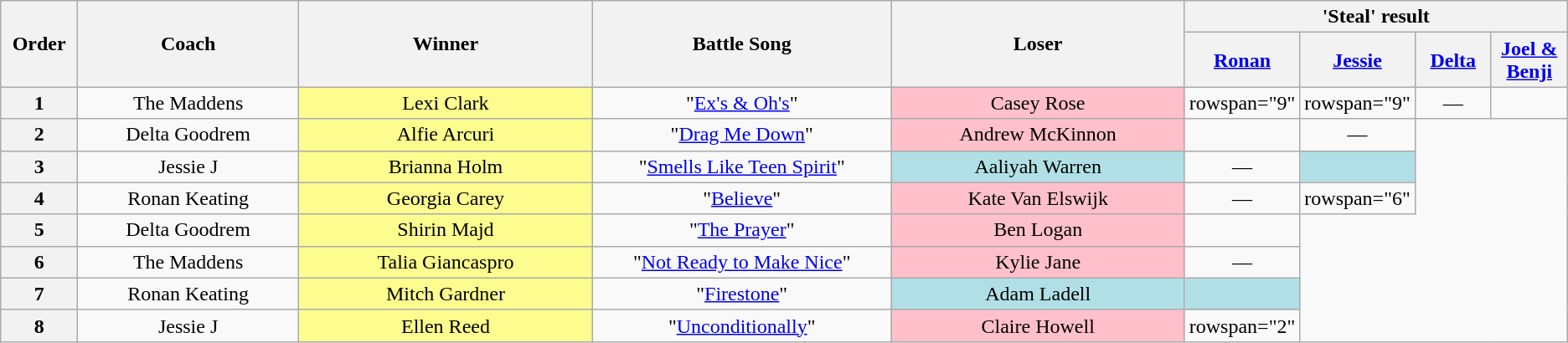<table class="wikitable" style="text-align: center; width: auto;">
<tr>
<th rowspan="2" style="width:5%;">Order</th>
<th rowspan="2" style="width:15%;">Coach</th>
<th rowspan="2" style="width:20%;">Winner</th>
<th rowspan="2" style="width:20%;">Battle Song</th>
<th rowspan="2" style="width:20%;">Loser</th>
<th colspan="4" style="width:20%;">'Steal' result</th>
</tr>
<tr>
<th style="width:5%;"><a href='#'>Ronan</a></th>
<th style="width:5%;"><a href='#'>Jessie</a></th>
<th style="width:5%;"><a href='#'>Delta</a></th>
<th style="width:5%;"><a href='#'>Joel & Benji</a></th>
</tr>
<tr>
<th>1</th>
<td>The Maddens</td>
<td style="background:#fdfc8f">Lexi Clark</td>
<td>"<a href='#'>Ex's & Oh's</a>"</td>
<td style="background:pink">Casey Rose</td>
<td>rowspan="9" </td>
<td>rowspan="9" </td>
<td>—</td>
<td></td>
</tr>
<tr>
<th>2</th>
<td>Delta Goodrem</td>
<td style="background:#fdfc8f">Alfie Arcuri</td>
<td>"<a href='#'>Drag Me Down</a>"</td>
<td style="background:pink">Andrew McKinnon</td>
<td></td>
<td>—</td>
</tr>
<tr>
<th>3</th>
<td>Jessie J</td>
<td style="background:#fdfc8f">Brianna Holm</td>
<td>"<a href='#'>Smells Like Teen Spirit</a>"</td>
<td style="background:#B0E0E6">Aaliyah Warren</td>
<td>—</td>
<td style="background:#B0E0E6;"><strong></strong></td>
</tr>
<tr>
<th>4</th>
<td>Ronan Keating</td>
<td style="background:#fdfc8f">Georgia Carey</td>
<td>"<a href='#'>Believe</a>"</td>
<td style="background:pink">Kate Van Elswijk</td>
<td>—</td>
<td>rowspan="6" </td>
</tr>
<tr>
<th>5</th>
<td>Delta Goodrem</td>
<td style="background:#fdfc8f">Shirin Majd</td>
<td>"<a href='#'>The Prayer</a>"</td>
<td style="background:pink">Ben Logan</td>
<td></td>
</tr>
<tr>
<th>6</th>
<td>The Maddens</td>
<td style="background:#fdfc8f">Talia Giancaspro</td>
<td>"<a href='#'>Not Ready to Make Nice</a>"</td>
<td style="background:pink">Kylie Jane</td>
<td>—</td>
</tr>
<tr>
<th>7</th>
<td>Ronan Keating</td>
<td style="background:#fdfc8f">Mitch Gardner</td>
<td>"<a href='#'>Firestone</a>"</td>
<td style="background:#B0E0E6">Adam Ladell</td>
<td style="background:#B0E0E6;"><strong></strong></td>
</tr>
<tr>
<th>8</th>
<td>Jessie J</td>
<td style="background:#fdfc8f">Ellen Reed</td>
<td>"<a href='#'>Unconditionally</a>"</td>
<td style="background:pink">Claire Howell</td>
<td>rowspan="2" </td>
</tr>
</table>
